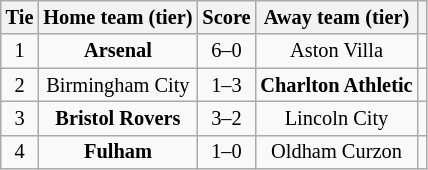<table class="wikitable" style="text-align:center; font-size:85%">
<tr>
<th>Tie</th>
<th>Home team (tier)</th>
<th>Score</th>
<th>Away team (tier)</th>
<th></th>
</tr>
<tr>
<td align="center">1</td>
<td><strong>Arsenal</strong></td>
<td align="center">6–0</td>
<td>Aston Villa</td>
<td></td>
</tr>
<tr>
<td align="center">2</td>
<td>Birmingham City</td>
<td align="center">1–3</td>
<td><strong>Charlton Athletic</strong></td>
<td></td>
</tr>
<tr>
<td align="center">3</td>
<td><strong>Bristol Rovers</strong></td>
<td align="center">3–2</td>
<td>Lincoln City</td>
<td></td>
</tr>
<tr>
<td align="center">4</td>
<td><strong>Fulham</strong></td>
<td align="center">1–0</td>
<td>Oldham Curzon</td>
<td></td>
</tr>
</table>
